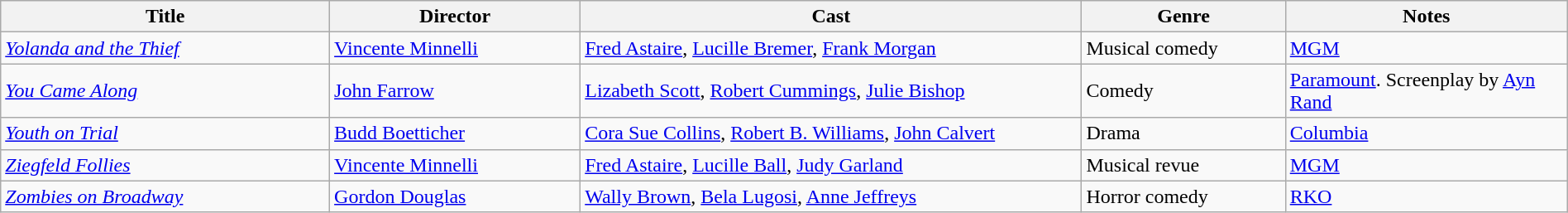<table class="wikitable" style="width:100%;">
<tr>
<th style="width:21%;">Title</th>
<th style="width:16%;">Director</th>
<th style="width:32%;">Cast</th>
<th style="width:13%;">Genre</th>
<th style="width:18%;">Notes</th>
</tr>
<tr>
<td><em><a href='#'>Yolanda and the Thief</a></em></td>
<td><a href='#'>Vincente Minnelli</a></td>
<td><a href='#'>Fred Astaire</a>, <a href='#'>Lucille Bremer</a>, <a href='#'>Frank Morgan</a></td>
<td>Musical comedy</td>
<td><a href='#'>MGM</a></td>
</tr>
<tr>
<td><em><a href='#'>You Came Along</a></em></td>
<td><a href='#'>John Farrow</a></td>
<td><a href='#'>Lizabeth Scott</a>, <a href='#'>Robert Cummings</a>, <a href='#'>Julie Bishop</a></td>
<td>Comedy</td>
<td><a href='#'>Paramount</a>. Screenplay by <a href='#'>Ayn Rand</a></td>
</tr>
<tr>
<td><em><a href='#'>Youth on Trial</a></em></td>
<td><a href='#'>Budd Boetticher</a></td>
<td><a href='#'>Cora Sue Collins</a>, <a href='#'>Robert B. Williams</a>, <a href='#'>John Calvert</a></td>
<td>Drama</td>
<td><a href='#'>Columbia</a></td>
</tr>
<tr>
<td><em><a href='#'>Ziegfeld Follies</a></em></td>
<td><a href='#'>Vincente Minnelli</a></td>
<td><a href='#'>Fred Astaire</a>, <a href='#'>Lucille Ball</a>, <a href='#'>Judy Garland</a></td>
<td>Musical revue</td>
<td><a href='#'>MGM</a></td>
</tr>
<tr>
<td><em><a href='#'>Zombies on Broadway</a></em></td>
<td><a href='#'>Gordon Douglas</a></td>
<td><a href='#'>Wally Brown</a>, <a href='#'>Bela Lugosi</a>, <a href='#'>Anne Jeffreys</a></td>
<td>Horror comedy</td>
<td><a href='#'>RKO</a></td>
</tr>
</table>
